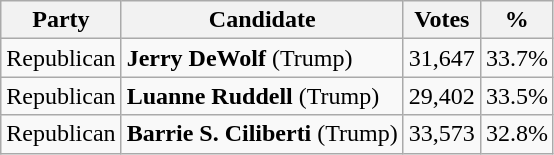<table class="wikitable">
<tr>
<th>Party</th>
<th>Candidate</th>
<th>Votes</th>
<th>%</th>
</tr>
<tr>
<td>Republican</td>
<td><strong>Jerry DeWolf</strong> (Trump)</td>
<td>31,647</td>
<td>33.7%</td>
</tr>
<tr>
<td>Republican</td>
<td><strong>Luanne Ruddell</strong> (Trump)</td>
<td>29,402</td>
<td>33.5%</td>
</tr>
<tr>
<td>Republican</td>
<td><strong>Barrie S. Ciliberti</strong> (Trump)</td>
<td>33,573</td>
<td>32.8%</td>
</tr>
</table>
